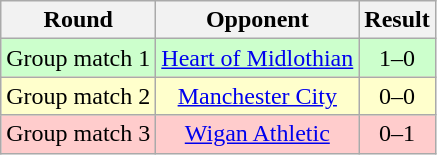<table class="wikitable" style="font-size:100%; text-align:center">
<tr>
<th>Round</th>
<th>Opponent</th>
<th>Result</th>
</tr>
<tr style="background-color: #CCFFCC;">
<td>Group match 1</td>
<td><a href='#'>Heart of Midlothian</a></td>
<td>1–0</td>
</tr>
<tr style="background-color: #FFFFCC;">
<td>Group match 2</td>
<td><a href='#'>Manchester City</a></td>
<td>0–0</td>
</tr>
<tr style="background-color: #FFCCCC;">
<td>Group match 3</td>
<td><a href='#'>Wigan Athletic</a></td>
<td>0–1</td>
</tr>
</table>
